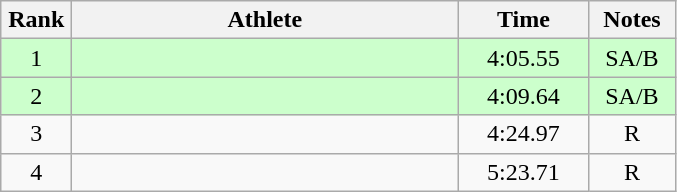<table class=wikitable style="text-align:center">
<tr>
<th width=40>Rank</th>
<th width=250>Athlete</th>
<th width=80>Time</th>
<th width=50>Notes</th>
</tr>
<tr bgcolor="ccffcc">
<td>1</td>
<td align=left></td>
<td>4:05.55</td>
<td>SA/B</td>
</tr>
<tr bgcolor="ccffcc">
<td>2</td>
<td align=left></td>
<td>4:09.64</td>
<td>SA/B</td>
</tr>
<tr>
<td>3</td>
<td align=left></td>
<td>4:24.97</td>
<td>R</td>
</tr>
<tr>
<td>4</td>
<td align=left></td>
<td>5:23.71</td>
<td>R</td>
</tr>
</table>
